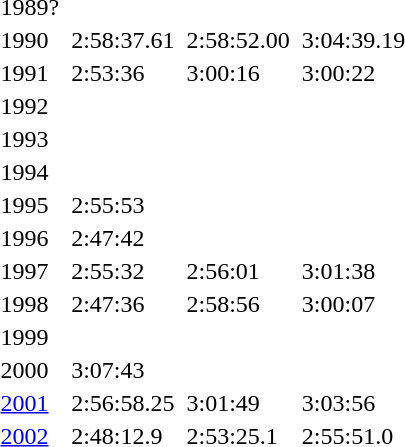<table>
<tr>
<td>1989?</td>
<td></td>
<td></td>
<td></td>
<td></td>
<td></td>
<td></td>
</tr>
<tr>
<td>1990</td>
<td></td>
<td>2:58:37.61</td>
<td></td>
<td>2:58:52.00</td>
<td></td>
<td>3:04:39.19</td>
</tr>
<tr>
<td>1991</td>
<td></td>
<td>2:53:36</td>
<td></td>
<td>3:00:16</td>
<td></td>
<td>3:00:22</td>
</tr>
<tr>
<td>1992</td>
<td></td>
<td></td>
<td></td>
<td></td>
<td></td>
<td></td>
</tr>
<tr>
<td>1993</td>
<td></td>
<td></td>
<td></td>
<td></td>
<td></td>
<td></td>
</tr>
<tr>
<td>1994</td>
<td></td>
<td></td>
<td></td>
<td></td>
<td></td>
<td></td>
</tr>
<tr>
<td>1995</td>
<td></td>
<td>2:55:53</td>
<td></td>
<td></td>
<td></td>
<td></td>
</tr>
<tr>
<td>1996</td>
<td></td>
<td>2:47:42</td>
<td></td>
<td></td>
<td></td>
<td></td>
</tr>
<tr>
<td>1997</td>
<td></td>
<td>2:55:32</td>
<td></td>
<td>2:56:01</td>
<td></td>
<td>3:01:38</td>
</tr>
<tr>
<td>1998</td>
<td></td>
<td>2:47:36</td>
<td></td>
<td>2:58:56</td>
<td></td>
<td>3:00:07</td>
</tr>
<tr>
<td>1999</td>
<td></td>
<td></td>
<td></td>
<td></td>
<td></td>
<td></td>
</tr>
<tr>
<td>2000</td>
<td></td>
<td>3:07:43</td>
<td></td>
<td></td>
<td></td>
<td></td>
</tr>
<tr>
<td><a href='#'>2001</a></td>
<td></td>
<td>2:56:58.25</td>
<td></td>
<td>3:01:49</td>
<td></td>
<td>3:03:56</td>
</tr>
<tr>
<td><a href='#'>2002</a></td>
<td></td>
<td>2:48:12.9</td>
<td></td>
<td>2:53:25.1</td>
<td></td>
<td>2:55:51.0</td>
</tr>
</table>
